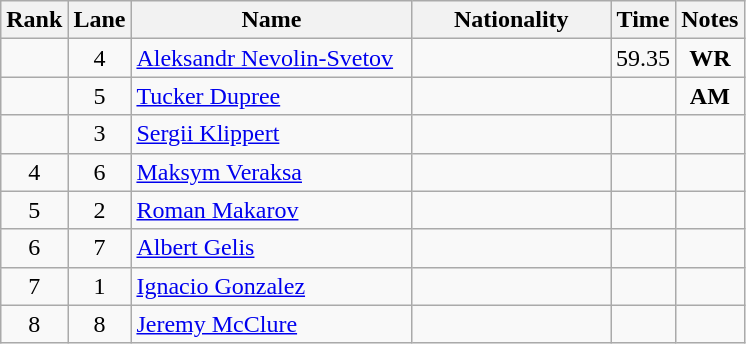<table class="wikitable sortable" style="text-align:center">
<tr>
<th>Rank</th>
<th>Lane</th>
<th style="width:180px">Name</th>
<th style="width:125px">Nationality</th>
<th>Time</th>
<th>Notes</th>
</tr>
<tr>
<td></td>
<td>4</td>
<td style="text-align:left;"><a href='#'>Aleksandr Nevolin-Svetov</a></td>
<td style="text-align:left;"></td>
<td>59.35</td>
<td><strong>WR</strong></td>
</tr>
<tr>
<td></td>
<td>5</td>
<td style="text-align:left;"><a href='#'>Tucker Dupree</a></td>
<td style="text-align:left;"></td>
<td></td>
<td><strong>AM</strong></td>
</tr>
<tr>
<td></td>
<td>3</td>
<td style="text-align:left;"><a href='#'>Sergii Klippert</a></td>
<td style="text-align:left;"></td>
<td></td>
<td></td>
</tr>
<tr>
<td>4</td>
<td>6</td>
<td style="text-align:left;"><a href='#'>Maksym Veraksa</a></td>
<td style="text-align:left;"></td>
<td></td>
<td></td>
</tr>
<tr>
<td>5</td>
<td>2</td>
<td style="text-align:left;"><a href='#'>Roman Makarov</a></td>
<td style="text-align:left;"></td>
<td></td>
<td></td>
</tr>
<tr>
<td>6</td>
<td>7</td>
<td style="text-align:left;"><a href='#'>Albert Gelis</a></td>
<td style="text-align:left;"></td>
<td></td>
<td></td>
</tr>
<tr>
<td>7</td>
<td>1</td>
<td style="text-align:left;"><a href='#'>Ignacio Gonzalez</a></td>
<td style="text-align:left;"></td>
<td></td>
<td></td>
</tr>
<tr>
<td>8</td>
<td>8</td>
<td style="text-align:left;"><a href='#'>Jeremy McClure</a></td>
<td style="text-align:left;"></td>
<td></td>
<td></td>
</tr>
</table>
